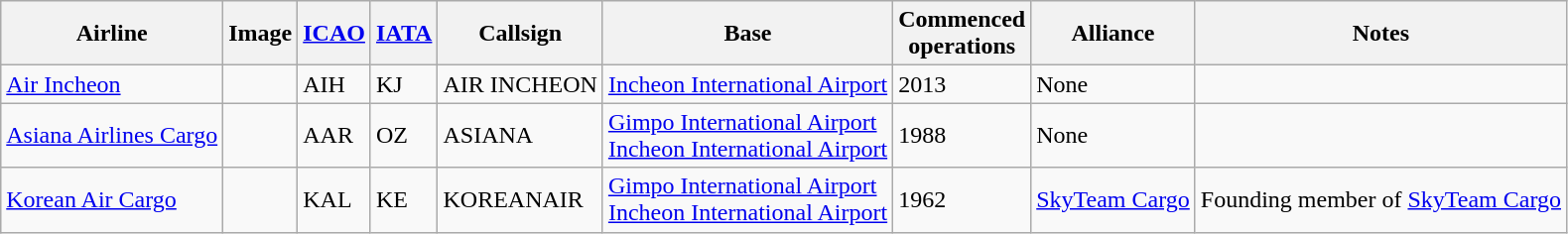<table class="wikitable sortable">
<tr valign="middle">
<th>Airline</th>
<th>Image</th>
<th><a href='#'>ICAO</a></th>
<th><a href='#'>IATA</a></th>
<th>Callsign</th>
<th>Base</th>
<th>Commenced<br>operations</th>
<th>Alliance</th>
<th>Notes</th>
</tr>
<tr>
<td><a href='#'>Air Incheon</a></td>
<td></td>
<td>AIH</td>
<td>KJ</td>
<td>AIR INCHEON</td>
<td><a href='#'>Incheon International Airport</a></td>
<td>2013</td>
<td>None</td>
<td></td>
</tr>
<tr>
<td><a href='#'>Asiana Airlines Cargo</a></td>
<td></td>
<td>AAR</td>
<td>OZ</td>
<td>ASIANA</td>
<td><a href='#'>Gimpo International Airport</a><br><a href='#'>Incheon International Airport</a></td>
<td>1988</td>
<td>None</td>
<td></td>
</tr>
<tr>
<td><a href='#'>Korean Air Cargo</a></td>
<td></td>
<td>KAL</td>
<td>KE</td>
<td>KOREANAIR</td>
<td><a href='#'>Gimpo International Airport</a><br><a href='#'>Incheon International Airport</a></td>
<td>1962</td>
<td><a href='#'>SkyTeam Cargo</a></td>
<td>Founding member of <a href='#'>SkyTeam Cargo</a></td>
</tr>
</table>
